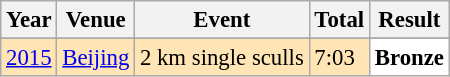<table class="sortable wikitable" style="font-size: 95%;">
<tr>
<th>Year</th>
<th>Venue</th>
<th>Event</th>
<th>Total</th>
<th>Result</th>
</tr>
<tr>
</tr>
<tr style="background:#FFE4B5">
<td align="center"><a href='#'>2015</a></td>
<td align="left"><a href='#'>Beijing</a></td>
<td align="left">2 km single sculls</td>
<td align="left">7:03</td>
<td style="text-align:left; background:white"><strong>Bronze</strong></td>
</tr>
</table>
